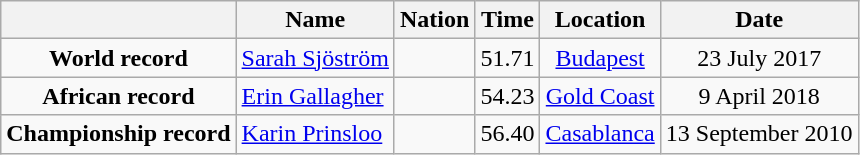<table class=wikitable style=text-align:center>
<tr>
<th></th>
<th>Name</th>
<th>Nation</th>
<th>Time</th>
<th>Location</th>
<th>Date</th>
</tr>
<tr>
<td><strong>World record</strong></td>
<td align=left><a href='#'>Sarah Sjöström</a></td>
<td align=left></td>
<td align=left>51.71</td>
<td><a href='#'>Budapest</a></td>
<td>23 July 2017</td>
</tr>
<tr>
<td><strong>African record</strong></td>
<td align=left><a href='#'>Erin Gallagher</a></td>
<td align=left></td>
<td align=left>54.23</td>
<td><a href='#'>Gold Coast</a></td>
<td>9 April 2018</td>
</tr>
<tr>
<td><strong>Championship record</strong></td>
<td align=left><a href='#'>Karin Prinsloo</a></td>
<td align=left></td>
<td align=left>56.40</td>
<td><a href='#'>Casablanca</a></td>
<td>13 September 2010</td>
</tr>
</table>
